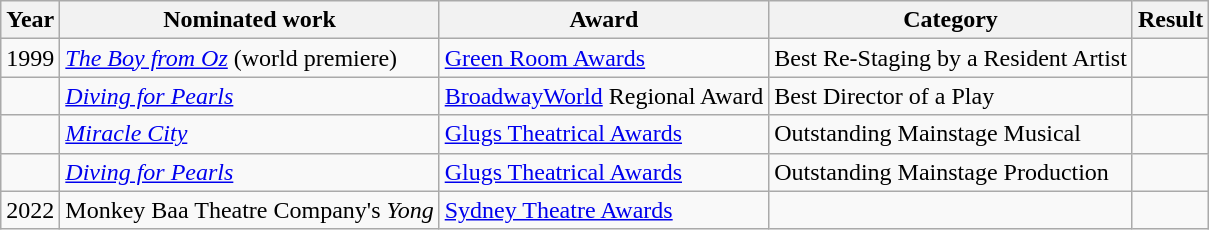<table class="wikitable sortable">
<tr>
<th>Year</th>
<th>Nominated work</th>
<th>Award</th>
<th>Category</th>
<th>Result</th>
</tr>
<tr>
<td>1999</td>
<td><em><a href='#'>The Boy from Oz</a></em> (world premiere)</td>
<td><a href='#'>Green Room Awards</a></td>
<td>Best Re-Staging by a Resident Artist</td>
<td></td>
</tr>
<tr>
<td></td>
<td><em><a href='#'>Diving for Pearls</a></em></td>
<td><a href='#'>BroadwayWorld</a> Regional Award</td>
<td>Best Director of a Play</td>
<td></td>
</tr>
<tr>
<td></td>
<td><em><a href='#'>Miracle City</a></em></td>
<td><a href='#'>Glugs Theatrical Awards</a></td>
<td>Outstanding Mainstage Musical</td>
<td></td>
</tr>
<tr>
<td></td>
<td><em><a href='#'>Diving for Pearls</a></em></td>
<td><a href='#'>Glugs Theatrical Awards</a></td>
<td>Outstanding Mainstage Production</td>
<td></td>
</tr>
<tr>
<td>2022</td>
<td>Monkey Baa Theatre Company's <em>Yong</em></td>
<td><a href='#'>Sydney Theatre Awards</a></td>
<td></td>
<td></td>
</tr>
</table>
